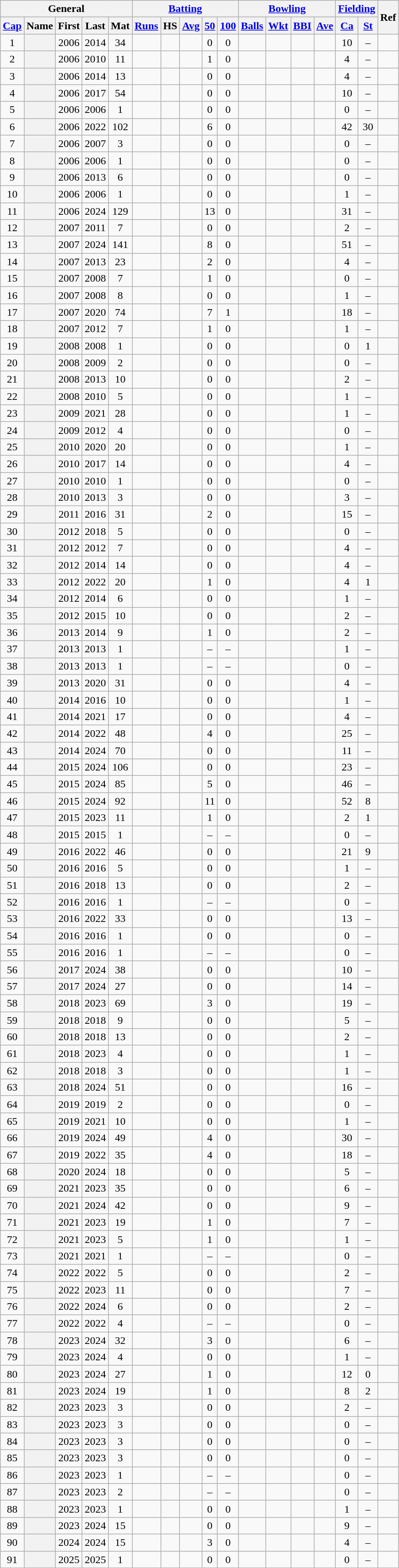<table class="wikitable sortable plainrowheaders">
<tr align="center" class="unsortable">
<th scope="col" colspan=5>General</th>
<th scope="col" colspan=5><a href='#'>Batting</a></th>
<th scope="col" colspan=4><a href='#'>Bowling</a></th>
<th scope="col" colspan=2><a href='#'>Fielding</a></th>
<th scope="col" rowspan=2 class="unsortable">Ref</th>
</tr>
<tr align="center" align="center">
<th><a href='#'>Cap</a></th>
<th>Name</th>
<th>First</th>
<th>Last</th>
<th>Mat</th>
<th><a href='#'>Runs</a></th>
<th scope="col">HS</th>
<th scope="col"><a href='#'>Avg</a></th>
<th scope="col"><a href='#'>50</a></th>
<th scope="col"><a href='#'>100</a></th>
<th scope="col"><a href='#'>Balls</a></th>
<th scope="col"><a href='#'>Wkt</a></th>
<th scope="col"><a href='#'>BBI</a></th>
<th scope="col"><a href='#'>Ave</a></th>
<th scope="col"><a href='#'>Ca</a></th>
<th scope="col"><a href='#'>St</a></th>
</tr>
<tr align="center">
<td>1</td>
<th scope="row"></th>
<td>2006</td>
<td>2014</td>
<td>34</td>
<td></td>
<td></td>
<td></td>
<td>0</td>
<td>0</td>
<td></td>
<td></td>
<td></td>
<td></td>
<td>10</td>
<td>–</td>
<td></td>
</tr>
<tr align="center">
<td>2</td>
<th scope="row"></th>
<td>2006</td>
<td>2010</td>
<td>11</td>
<td></td>
<td></td>
<td></td>
<td>1</td>
<td>0</td>
<td></td>
<td></td>
<td></td>
<td></td>
<td>4</td>
<td>–</td>
<td></td>
</tr>
<tr align="center">
<td>3</td>
<th scope="row"></th>
<td>2006</td>
<td>2014</td>
<td>13</td>
<td></td>
<td></td>
<td></td>
<td>0</td>
<td>0</td>
<td></td>
<td></td>
<td></td>
<td></td>
<td>4</td>
<td>–</td>
<td></td>
</tr>
<tr align="center">
<td>4</td>
<th scope="row"> </th>
<td>2006</td>
<td>2017</td>
<td>54</td>
<td></td>
<td></td>
<td></td>
<td>0</td>
<td>0</td>
<td></td>
<td></td>
<td></td>
<td></td>
<td>10</td>
<td>–</td>
<td></td>
</tr>
<tr align="center">
<td>5</td>
<th scope="row"></th>
<td>2006</td>
<td>2006</td>
<td>1</td>
<td></td>
<td></td>
<td></td>
<td>0</td>
<td>0</td>
<td></td>
<td></td>
<td></td>
<td></td>
<td>0</td>
<td>–</td>
<td></td>
</tr>
<tr align="center">
<td>6</td>
<th scope="row"> </th>
<td>2006</td>
<td>2022</td>
<td>102</td>
<td></td>
<td></td>
<td></td>
<td>6</td>
<td>0</td>
<td></td>
<td></td>
<td></td>
<td></td>
<td>42</td>
<td>30</td>
<td></td>
</tr>
<tr align="center">
<td>7</td>
<th scope="row"></th>
<td>2006</td>
<td>2007</td>
<td>3</td>
<td></td>
<td></td>
<td></td>
<td>0</td>
<td>0</td>
<td></td>
<td></td>
<td></td>
<td></td>
<td>0</td>
<td>–</td>
<td></td>
</tr>
<tr align="center">
<td>8</td>
<th scope="row"></th>
<td>2006</td>
<td>2006</td>
<td>1</td>
<td></td>
<td></td>
<td></td>
<td>0</td>
<td>0</td>
<td></td>
<td></td>
<td></td>
<td></td>
<td>0</td>
<td>–</td>
<td></td>
</tr>
<tr align="center">
<td>9</td>
<th scope="row"></th>
<td>2006</td>
<td>2013</td>
<td>6</td>
<td></td>
<td></td>
<td></td>
<td>0</td>
<td>0</td>
<td></td>
<td></td>
<td></td>
<td></td>
<td>0</td>
<td>–</td>
<td></td>
</tr>
<tr align="center">
<td>10</td>
<th scope="row"> </th>
<td>2006</td>
<td>2006</td>
<td>1</td>
<td></td>
<td></td>
<td></td>
<td>0</td>
<td>0</td>
<td></td>
<td></td>
<td></td>
<td></td>
<td>1</td>
<td>–</td>
<td></td>
</tr>
<tr align="center">
<td>11</td>
<th scope="row"> </th>
<td>2006</td>
<td>2024</td>
<td>129</td>
<td></td>
<td></td>
<td></td>
<td>13</td>
<td>0</td>
<td></td>
<td></td>
<td></td>
<td></td>
<td>31</td>
<td>–</td>
<td></td>
</tr>
<tr align="center">
<td>12</td>
<th scope="row"></th>
<td>2007</td>
<td>2011</td>
<td>7</td>
<td></td>
<td></td>
<td></td>
<td>0</td>
<td>0</td>
<td></td>
<td></td>
<td></td>
<td></td>
<td>2</td>
<td>–</td>
<td></td>
</tr>
<tr align="center">
<td>13</td>
<th scope="row"> </th>
<td>2007</td>
<td>2024</td>
<td>141</td>
<td></td>
<td></td>
<td></td>
<td>8</td>
<td>0</td>
<td></td>
<td></td>
<td></td>
<td></td>
<td>51</td>
<td>–</td>
<td></td>
</tr>
<tr align="center">
<td>14</td>
<th scope="row"> </th>
<td>2007</td>
<td>2013</td>
<td>23</td>
<td></td>
<td></td>
<td></td>
<td>2</td>
<td>0</td>
<td></td>
<td></td>
<td></td>
<td></td>
<td>4</td>
<td>–</td>
<td></td>
</tr>
<tr align="center">
<td>15</td>
<th scope="row"></th>
<td>2007</td>
<td>2008</td>
<td>7</td>
<td></td>
<td></td>
<td></td>
<td>1</td>
<td>0</td>
<td></td>
<td></td>
<td></td>
<td></td>
<td>0</td>
<td>–</td>
<td></td>
</tr>
<tr align="center">
<td>16</td>
<th scope="row"></th>
<td>2007</td>
<td>2008</td>
<td>8</td>
<td></td>
<td></td>
<td></td>
<td>0</td>
<td>0</td>
<td></td>
<td></td>
<td></td>
<td></td>
<td>1</td>
<td>–</td>
<td></td>
</tr>
<tr align="center">
<td>17</td>
<th scope="row"></th>
<td>2007</td>
<td>2020</td>
<td>74</td>
<td></td>
<td></td>
<td></td>
<td>7</td>
<td>1</td>
<td></td>
<td></td>
<td></td>
<td></td>
<td>18</td>
<td>–</td>
<td></td>
</tr>
<tr align="center">
<td>18</td>
<th scope="row"></th>
<td>2007</td>
<td>2012</td>
<td>7</td>
<td></td>
<td></td>
<td></td>
<td>1</td>
<td>0</td>
<td></td>
<td></td>
<td></td>
<td></td>
<td>1</td>
<td>–</td>
<td></td>
</tr>
<tr align="center">
<td>19</td>
<th scope="row"> </th>
<td>2008</td>
<td>2008</td>
<td>1</td>
<td></td>
<td></td>
<td></td>
<td>0</td>
<td>0</td>
<td></td>
<td></td>
<td></td>
<td></td>
<td>0</td>
<td>1</td>
<td></td>
</tr>
<tr align="center">
<td>20</td>
<th scope="row"></th>
<td>2008</td>
<td>2009</td>
<td>2</td>
<td></td>
<td></td>
<td></td>
<td>0</td>
<td>0</td>
<td></td>
<td></td>
<td></td>
<td></td>
<td>0</td>
<td>–</td>
<td></td>
</tr>
<tr align="center">
<td>21</td>
<th scope="row"></th>
<td>2008</td>
<td>2013</td>
<td>10</td>
<td></td>
<td></td>
<td></td>
<td>0</td>
<td>0</td>
<td></td>
<td></td>
<td></td>
<td></td>
<td>2</td>
<td>–</td>
<td></td>
</tr>
<tr align="center">
<td>22</td>
<th scope="row"></th>
<td>2008</td>
<td>2010</td>
<td>5</td>
<td></td>
<td></td>
<td></td>
<td>0</td>
<td>0</td>
<td></td>
<td></td>
<td></td>
<td></td>
<td>1</td>
<td>–</td>
<td></td>
</tr>
<tr align="center">
<td>23</td>
<th scope="row"></th>
<td>2009</td>
<td>2021</td>
<td>28</td>
<td></td>
<td></td>
<td></td>
<td>0</td>
<td>0</td>
<td></td>
<td></td>
<td></td>
<td></td>
<td>1</td>
<td>–</td>
<td></td>
</tr>
<tr align="center">
<td>24</td>
<th scope="row"></th>
<td>2009</td>
<td>2012</td>
<td>4</td>
<td></td>
<td></td>
<td></td>
<td>0</td>
<td>0</td>
<td></td>
<td></td>
<td></td>
<td></td>
<td>0</td>
<td>–</td>
<td></td>
</tr>
<tr align="center">
<td>25</td>
<th scope="row"></th>
<td>2010</td>
<td>2020</td>
<td>20</td>
<td></td>
<td></td>
<td></td>
<td>0</td>
<td>0</td>
<td></td>
<td></td>
<td></td>
<td></td>
<td>1</td>
<td>–</td>
<td></td>
</tr>
<tr align="center">
<td>26</td>
<th scope="row"></th>
<td>2010</td>
<td>2017</td>
<td>14</td>
<td></td>
<td></td>
<td></td>
<td>0</td>
<td>0</td>
<td></td>
<td></td>
<td></td>
<td></td>
<td>4</td>
<td>–</td>
<td></td>
</tr>
<tr align="center">
<td>27</td>
<th scope="row"></th>
<td>2010</td>
<td>2010</td>
<td>1</td>
<td></td>
<td></td>
<td></td>
<td>0</td>
<td>0</td>
<td></td>
<td></td>
<td></td>
<td></td>
<td>0</td>
<td>–</td>
<td></td>
</tr>
<tr align="center">
<td>28</td>
<th scope="row"></th>
<td>2010</td>
<td>2013</td>
<td>3</td>
<td></td>
<td></td>
<td></td>
<td>0</td>
<td>0</td>
<td></td>
<td></td>
<td></td>
<td></td>
<td>3</td>
<td>–</td>
<td></td>
</tr>
<tr align="center">
<td>29</td>
<th scope="row"></th>
<td>2011</td>
<td>2016</td>
<td>31</td>
<td></td>
<td></td>
<td></td>
<td>2</td>
<td>0</td>
<td></td>
<td></td>
<td></td>
<td></td>
<td>15</td>
<td>–</td>
<td></td>
</tr>
<tr align="center">
<td>30</td>
<th scope="row"></th>
<td>2012</td>
<td>2018</td>
<td>5</td>
<td></td>
<td></td>
<td></td>
<td>0</td>
<td>0</td>
<td></td>
<td></td>
<td></td>
<td></td>
<td>0</td>
<td>–</td>
<td></td>
</tr>
<tr align="center">
<td>31</td>
<th scope="row"></th>
<td>2012</td>
<td>2012</td>
<td>7</td>
<td></td>
<td></td>
<td></td>
<td>0</td>
<td>0</td>
<td></td>
<td></td>
<td></td>
<td></td>
<td>4</td>
<td>–</td>
<td></td>
</tr>
<tr align="center">
<td>32</td>
<th scope="row"></th>
<td>2012</td>
<td>2014</td>
<td>14</td>
<td></td>
<td></td>
<td></td>
<td>0</td>
<td>0</td>
<td></td>
<td></td>
<td></td>
<td></td>
<td>4</td>
<td>–</td>
<td></td>
</tr>
<tr align="center">
<td>33</td>
<th scope="row"> </th>
<td>2012</td>
<td>2022</td>
<td>20</td>
<td></td>
<td></td>
<td></td>
<td>1</td>
<td>0</td>
<td></td>
<td></td>
<td></td>
<td></td>
<td>4</td>
<td>1</td>
<td></td>
</tr>
<tr align="center">
<td>34</td>
<th scope="row"></th>
<td>2012</td>
<td>2014</td>
<td>6</td>
<td></td>
<td></td>
<td></td>
<td>0</td>
<td>0</td>
<td></td>
<td></td>
<td></td>
<td></td>
<td>1</td>
<td>–</td>
<td></td>
</tr>
<tr align="center">
<td>35</td>
<th scope="row"></th>
<td>2012</td>
<td>2015</td>
<td>10</td>
<td></td>
<td></td>
<td></td>
<td>0</td>
<td>0</td>
<td></td>
<td></td>
<td></td>
<td></td>
<td>2</td>
<td>–</td>
<td></td>
</tr>
<tr align="center">
<td>36</td>
<th scope="row"></th>
<td>2013</td>
<td>2014</td>
<td>9</td>
<td></td>
<td></td>
<td></td>
<td>1</td>
<td>0</td>
<td></td>
<td></td>
<td></td>
<td></td>
<td>2</td>
<td>–</td>
<td></td>
</tr>
<tr align="center">
<td>37</td>
<th scope="row"></th>
<td>2013</td>
<td>2013</td>
<td>1</td>
<td></td>
<td></td>
<td></td>
<td>–</td>
<td>–</td>
<td></td>
<td></td>
<td></td>
<td></td>
<td>1</td>
<td>–</td>
<td></td>
</tr>
<tr align="center">
<td>38</td>
<th scope="row"></th>
<td>2013</td>
<td>2013</td>
<td>1</td>
<td></td>
<td></td>
<td></td>
<td>–</td>
<td>–</td>
<td></td>
<td></td>
<td></td>
<td></td>
<td>0</td>
<td>–</td>
<td></td>
</tr>
<tr align="center">
<td>39</td>
<th scope="row"></th>
<td>2013</td>
<td>2020</td>
<td>31</td>
<td></td>
<td></td>
<td></td>
<td>0</td>
<td>0</td>
<td></td>
<td></td>
<td></td>
<td></td>
<td>4</td>
<td>–</td>
<td></td>
</tr>
<tr align="center">
<td>40</td>
<th scope="row"></th>
<td>2014</td>
<td>2016</td>
<td>10</td>
<td></td>
<td></td>
<td></td>
<td>0</td>
<td>0</td>
<td></td>
<td></td>
<td></td>
<td></td>
<td>1</td>
<td>–</td>
<td></td>
</tr>
<tr align="center">
<td>41</td>
<th scope="row"></th>
<td>2014</td>
<td>2021</td>
<td>17</td>
<td></td>
<td></td>
<td></td>
<td>0</td>
<td>0</td>
<td></td>
<td></td>
<td></td>
<td></td>
<td>4</td>
<td>–</td>
<td></td>
</tr>
<tr align="center">
<td>42</td>
<th scope="row"></th>
<td>2014</td>
<td>2022</td>
<td>48</td>
<td></td>
<td></td>
<td></td>
<td>4</td>
<td>0</td>
<td></td>
<td></td>
<td></td>
<td></td>
<td>25</td>
<td>–</td>
<td></td>
</tr>
<tr align="center">
<td>43</td>
<th scope="row"></th>
<td>2014</td>
<td>2024</td>
<td>70</td>
<td></td>
<td></td>
<td></td>
<td>0</td>
<td>0</td>
<td></td>
<td></td>
<td></td>
<td></td>
<td>11</td>
<td>–</td>
<td></td>
</tr>
<tr align="center">
<td>44</td>
<th scope="row"></th>
<td>2015</td>
<td>2024</td>
<td>106</td>
<td></td>
<td></td>
<td></td>
<td>0</td>
<td>0</td>
<td></td>
<td></td>
<td></td>
<td></td>
<td>23</td>
<td>–</td>
<td></td>
</tr>
<tr align="center">
<td>45</td>
<th scope="row"></th>
<td>2015</td>
<td>2024</td>
<td>85</td>
<td></td>
<td></td>
<td></td>
<td>5</td>
<td>0</td>
<td></td>
<td></td>
<td></td>
<td></td>
<td>46</td>
<td>–</td>
<td></td>
</tr>
<tr align="center">
<td>46</td>
<th scope="row">  </th>
<td>2015</td>
<td>2024</td>
<td>92</td>
<td></td>
<td></td>
<td></td>
<td>11</td>
<td>0</td>
<td></td>
<td></td>
<td></td>
<td></td>
<td>52</td>
<td>8</td>
<td></td>
</tr>
<tr align="center">
<td>47</td>
<th scope="row"></th>
<td>2015</td>
<td>2023</td>
<td>11</td>
<td></td>
<td></td>
<td></td>
<td>1</td>
<td>0</td>
<td></td>
<td></td>
<td></td>
<td></td>
<td>2</td>
<td>1</td>
<td></td>
</tr>
<tr align="center">
<td>48</td>
<th scope="row"></th>
<td>2015</td>
<td>2015</td>
<td>1</td>
<td></td>
<td></td>
<td></td>
<td>–</td>
<td>–</td>
<td></td>
<td></td>
<td></td>
<td></td>
<td>0</td>
<td>–</td>
<td></td>
</tr>
<tr align="center">
<td>49</td>
<th scope="row"> </th>
<td>2016</td>
<td>2022</td>
<td>46</td>
<td></td>
<td></td>
<td></td>
<td>0</td>
<td>0</td>
<td></td>
<td></td>
<td></td>
<td></td>
<td>21</td>
<td>9</td>
<td></td>
</tr>
<tr align="center">
<td>50</td>
<th scope="row"></th>
<td>2016</td>
<td>2016</td>
<td>5</td>
<td></td>
<td></td>
<td></td>
<td>0</td>
<td>0</td>
<td></td>
<td></td>
<td></td>
<td></td>
<td>1</td>
<td>–</td>
<td></td>
</tr>
<tr align="center">
<td>51</td>
<th scope="row"></th>
<td>2016</td>
<td>2018</td>
<td>13</td>
<td></td>
<td></td>
<td></td>
<td>0</td>
<td>0</td>
<td></td>
<td></td>
<td></td>
<td></td>
<td>2</td>
<td>–</td>
<td></td>
</tr>
<tr align="center">
<td>52</td>
<th scope="row"></th>
<td>2016</td>
<td>2016</td>
<td>1</td>
<td></td>
<td></td>
<td></td>
<td>–</td>
<td>–</td>
<td></td>
<td></td>
<td></td>
<td></td>
<td>0</td>
<td>–</td>
<td></td>
</tr>
<tr align="center">
<td>53</td>
<th scope="row"> </th>
<td>2016</td>
<td>2022</td>
<td>33</td>
<td></td>
<td></td>
<td></td>
<td>0</td>
<td>0</td>
<td></td>
<td></td>
<td></td>
<td></td>
<td>13</td>
<td>–</td>
<td></td>
</tr>
<tr align="center">
<td>54</td>
<th scope="row"></th>
<td>2016</td>
<td>2016</td>
<td>1</td>
<td></td>
<td></td>
<td></td>
<td>0</td>
<td>0</td>
<td></td>
<td></td>
<td></td>
<td></td>
<td>0</td>
<td>–</td>
<td></td>
</tr>
<tr align="center">
<td>55</td>
<th scope="row"></th>
<td>2016</td>
<td>2016</td>
<td>1</td>
<td></td>
<td></td>
<td></td>
<td>–</td>
<td>–</td>
<td></td>
<td></td>
<td></td>
<td></td>
<td>0</td>
<td>–</td>
<td></td>
</tr>
<tr align="center">
<td>56</td>
<th scope="row"></th>
<td>2017</td>
<td>2024</td>
<td>38</td>
<td></td>
<td></td>
<td></td>
<td>0</td>
<td>0</td>
<td></td>
<td></td>
<td></td>
<td></td>
<td>10</td>
<td>–</td>
<td></td>
</tr>
<tr align="center">
<td>57</td>
<th scope="row"></th>
<td>2017</td>
<td>2024</td>
<td>27</td>
<td></td>
<td></td>
<td></td>
<td>0</td>
<td>0</td>
<td></td>
<td></td>
<td></td>
<td></td>
<td>14</td>
<td>–</td>
<td></td>
</tr>
<tr align="center">
<td>58</td>
<th scope="row"></th>
<td>2018</td>
<td>2023</td>
<td>69</td>
<td></td>
<td></td>
<td></td>
<td>3</td>
<td>0</td>
<td></td>
<td></td>
<td></td>
<td></td>
<td>19</td>
<td>–</td>
<td></td>
</tr>
<tr align="center">
<td>59</td>
<th scope="row"></th>
<td>2018</td>
<td>2018</td>
<td>9</td>
<td></td>
<td></td>
<td></td>
<td>0</td>
<td>0</td>
<td></td>
<td></td>
<td></td>
<td></td>
<td>5</td>
<td>–</td>
<td></td>
</tr>
<tr align="center">
<td>60</td>
<th scope="row"></th>
<td>2018</td>
<td>2018</td>
<td>13</td>
<td></td>
<td></td>
<td></td>
<td>0</td>
<td>0</td>
<td></td>
<td></td>
<td></td>
<td></td>
<td>2</td>
<td>–</td>
<td></td>
</tr>
<tr align="center">
<td>61</td>
<th scope="row"></th>
<td>2018</td>
<td>2023</td>
<td>4</td>
<td></td>
<td></td>
<td></td>
<td>0</td>
<td>0</td>
<td></td>
<td></td>
<td></td>
<td></td>
<td>1</td>
<td>–</td>
<td></td>
</tr>
<tr align="center">
<td>62</td>
<th scope="row"></th>
<td>2018</td>
<td>2018</td>
<td>3</td>
<td></td>
<td></td>
<td></td>
<td>0</td>
<td>0</td>
<td></td>
<td></td>
<td></td>
<td></td>
<td>1</td>
<td>–</td>
<td></td>
</tr>
<tr align="center">
<td>63</td>
<th scope="row"></th>
<td>2018</td>
<td>2024</td>
<td>51</td>
<td></td>
<td></td>
<td></td>
<td>0</td>
<td>0</td>
<td></td>
<td></td>
<td></td>
<td></td>
<td>16</td>
<td>–</td>
<td></td>
</tr>
<tr align="center">
<td>64</td>
<th scope="row"></th>
<td>2019</td>
<td>2019</td>
<td>2</td>
<td></td>
<td></td>
<td></td>
<td>0</td>
<td>0</td>
<td></td>
<td></td>
<td></td>
<td></td>
<td>0</td>
<td>–</td>
<td></td>
</tr>
<tr align="center">
<td>65</td>
<th scope="row"></th>
<td>2019</td>
<td>2021</td>
<td>10</td>
<td></td>
<td></td>
<td></td>
<td>0</td>
<td>0</td>
<td></td>
<td></td>
<td></td>
<td></td>
<td>1</td>
<td>–</td>
<td></td>
</tr>
<tr align="center">
<td>66</td>
<th scope="row"></th>
<td>2019</td>
<td>2024</td>
<td>49</td>
<td></td>
<td></td>
<td></td>
<td>4</td>
<td>0</td>
<td></td>
<td></td>
<td></td>
<td></td>
<td>30</td>
<td>–</td>
<td></td>
</tr>
<tr align="center">
<td>67</td>
<th scope="row"></th>
<td>2019</td>
<td>2022</td>
<td>35</td>
<td></td>
<td></td>
<td></td>
<td>4</td>
<td>0</td>
<td></td>
<td></td>
<td></td>
<td></td>
<td>18</td>
<td>–</td>
<td></td>
</tr>
<tr align="center">
<td>68</td>
<th scope="row"></th>
<td>2020</td>
<td>2024</td>
<td>18</td>
<td></td>
<td></td>
<td></td>
<td>0</td>
<td>0</td>
<td></td>
<td></td>
<td></td>
<td></td>
<td>5</td>
<td>–</td>
<td></td>
</tr>
<tr align="center">
<td>69</td>
<th scope="row"></th>
<td>2021</td>
<td>2023</td>
<td>35</td>
<td></td>
<td></td>
<td></td>
<td>0</td>
<td>0</td>
<td></td>
<td></td>
<td></td>
<td></td>
<td>6</td>
<td>–</td>
<td></td>
</tr>
<tr align="center">
<td>70</td>
<th scope="row"></th>
<td>2021</td>
<td>2024</td>
<td>42</td>
<td></td>
<td></td>
<td></td>
<td>0</td>
<td>0</td>
<td></td>
<td></td>
<td></td>
<td></td>
<td>9</td>
<td>–</td>
<td></td>
</tr>
<tr align="center">
<td>71</td>
<th scope="row"></th>
<td>2021</td>
<td>2023</td>
<td>19</td>
<td></td>
<td></td>
<td></td>
<td>1</td>
<td>0</td>
<td></td>
<td></td>
<td></td>
<td></td>
<td>7</td>
<td>–</td>
<td></td>
</tr>
<tr align="center">
<td>72</td>
<th scope="row"> </th>
<td>2021</td>
<td>2023</td>
<td>5</td>
<td></td>
<td></td>
<td></td>
<td>1</td>
<td>0</td>
<td></td>
<td></td>
<td></td>
<td></td>
<td>1</td>
<td>–</td>
<td></td>
</tr>
<tr align="center">
<td>73</td>
<th scope="row"></th>
<td>2021</td>
<td>2021</td>
<td>1</td>
<td></td>
<td></td>
<td></td>
<td>–</td>
<td>–</td>
<td></td>
<td></td>
<td></td>
<td></td>
<td>0</td>
<td>–</td>
<td></td>
</tr>
<tr align="center">
<td>74</td>
<th scope="row"></th>
<td>2022</td>
<td>2022</td>
<td>5</td>
<td></td>
<td></td>
<td></td>
<td>0</td>
<td>0</td>
<td></td>
<td></td>
<td></td>
<td></td>
<td>2</td>
<td>–</td>
<td></td>
</tr>
<tr align="center">
<td>75</td>
<th scope="row"></th>
<td>2022</td>
<td>2023</td>
<td>11</td>
<td></td>
<td></td>
<td></td>
<td>0</td>
<td>0</td>
<td></td>
<td></td>
<td></td>
<td></td>
<td>7</td>
<td>–</td>
<td></td>
</tr>
<tr align="center">
<td>76</td>
<th scope="row"></th>
<td>2022</td>
<td>2024</td>
<td>6</td>
<td></td>
<td></td>
<td></td>
<td>0</td>
<td>0</td>
<td></td>
<td></td>
<td></td>
<td></td>
<td>2</td>
<td>–</td>
<td></td>
</tr>
<tr align="center">
<td>77</td>
<th scope="row"></th>
<td>2022</td>
<td>2022</td>
<td>4</td>
<td></td>
<td></td>
<td></td>
<td>–</td>
<td>–</td>
<td></td>
<td></td>
<td></td>
<td></td>
<td>0</td>
<td>–</td>
<td></td>
</tr>
<tr align="center">
<td>78</td>
<th scope="row"></th>
<td>2023</td>
<td>2024</td>
<td>32</td>
<td></td>
<td></td>
<td></td>
<td>3</td>
<td>0</td>
<td></td>
<td></td>
<td></td>
<td></td>
<td>6</td>
<td>–</td>
<td></td>
</tr>
<tr align="center">
<td>79</td>
<th scope="row"></th>
<td>2023</td>
<td>2024</td>
<td>4</td>
<td></td>
<td></td>
<td></td>
<td>0</td>
<td>0</td>
<td></td>
<td></td>
<td></td>
<td></td>
<td>1</td>
<td>–</td>
<td></td>
</tr>
<tr align="center">
<td>80</td>
<th scope="row"></th>
<td>2023</td>
<td>2024</td>
<td>27</td>
<td></td>
<td></td>
<td></td>
<td>1</td>
<td>0</td>
<td></td>
<td></td>
<td></td>
<td></td>
<td>12</td>
<td>0</td>
<td></td>
</tr>
<tr align="center">
<td>81</td>
<th scope="row"> </th>
<td>2023</td>
<td>2024</td>
<td>19</td>
<td></td>
<td></td>
<td></td>
<td>1</td>
<td>0</td>
<td></td>
<td></td>
<td></td>
<td></td>
<td>8</td>
<td>2</td>
<td></td>
</tr>
<tr align="center">
<td>82</td>
<th scope="row"></th>
<td>2023</td>
<td>2023</td>
<td>3</td>
<td></td>
<td></td>
<td></td>
<td>0</td>
<td>0</td>
<td></td>
<td></td>
<td></td>
<td></td>
<td>2</td>
<td>–</td>
<td></td>
</tr>
<tr align="center">
<td>83</td>
<th scope="row"></th>
<td>2023</td>
<td>2023</td>
<td>3</td>
<td></td>
<td></td>
<td></td>
<td>0</td>
<td>0</td>
<td></td>
<td></td>
<td></td>
<td></td>
<td>0</td>
<td>–</td>
<td></td>
</tr>
<tr align="center">
<td>84</td>
<th scope="row"></th>
<td>2023</td>
<td>2023</td>
<td>3</td>
<td></td>
<td></td>
<td></td>
<td>0</td>
<td>0</td>
<td></td>
<td></td>
<td></td>
<td></td>
<td>0</td>
<td>–</td>
<td></td>
</tr>
<tr align="center">
<td>85</td>
<th scope="row"></th>
<td>2023</td>
<td>2023</td>
<td>3</td>
<td></td>
<td></td>
<td></td>
<td>0</td>
<td>0</td>
<td></td>
<td></td>
<td></td>
<td></td>
<td>0</td>
<td>–</td>
<td></td>
</tr>
<tr align="center">
<td>86</td>
<th scope="row"></th>
<td>2023</td>
<td>2023</td>
<td>1</td>
<td></td>
<td></td>
<td></td>
<td>–</td>
<td>–</td>
<td></td>
<td></td>
<td></td>
<td></td>
<td>0</td>
<td>–</td>
<td></td>
</tr>
<tr align="center">
<td>87</td>
<th scope="row"></th>
<td>2023</td>
<td>2023</td>
<td>2</td>
<td></td>
<td></td>
<td></td>
<td>–</td>
<td>–</td>
<td></td>
<td></td>
<td></td>
<td></td>
<td>0</td>
<td>–</td>
<td></td>
</tr>
<tr align="center">
<td>88</td>
<th scope="row"></th>
<td>2023</td>
<td>2023</td>
<td>1</td>
<td></td>
<td></td>
<td></td>
<td>0</td>
<td>0</td>
<td></td>
<td></td>
<td></td>
<td></td>
<td>1</td>
<td>–</td>
<td></td>
</tr>
<tr align="center">
<td>89</td>
<th scope="row"></th>
<td>2023</td>
<td>2024</td>
<td>15</td>
<td></td>
<td></td>
<td></td>
<td>0</td>
<td>0</td>
<td></td>
<td></td>
<td></td>
<td></td>
<td>9</td>
<td>–</td>
<td></td>
</tr>
<tr align="center">
<td>90</td>
<th scope="row"></th>
<td>2024</td>
<td>2024</td>
<td>15</td>
<td></td>
<td></td>
<td></td>
<td>3</td>
<td>0</td>
<td></td>
<td></td>
<td></td>
<td></td>
<td>4</td>
<td>–</td>
<td></td>
</tr>
<tr align="center">
<td>91</td>
<th scope="row"></th>
<td>2025</td>
<td>2025</td>
<td>1</td>
<td></td>
<td></td>
<td></td>
<td>0</td>
<td>0</td>
<td></td>
<td></td>
<td></td>
<td></td>
<td>0</td>
<td>–</td>
<td></td>
</tr>
</table>
